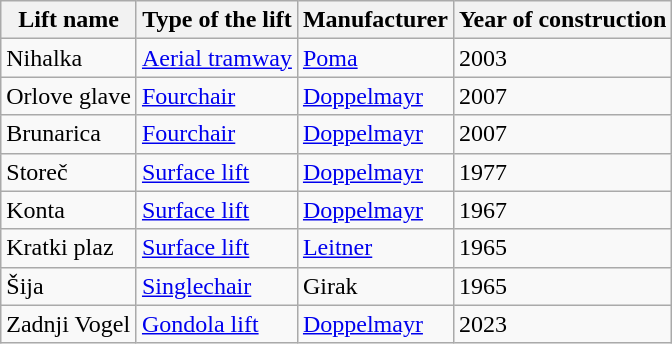<table class="wikitable">
<tr>
<th>Lift name</th>
<th>Type of the lift</th>
<th>Manufacturer</th>
<th>Year of construction</th>
</tr>
<tr>
<td>Nihalka</td>
<td><a href='#'>Aerial tramway</a></td>
<td><a href='#'>Poma</a></td>
<td>2003</td>
</tr>
<tr>
<td>Orlove glave</td>
<td><a href='#'>Fourchair</a></td>
<td><a href='#'>Doppelmayr</a></td>
<td>2007</td>
</tr>
<tr>
<td>Brunarica</td>
<td><a href='#'>Fourchair</a></td>
<td><a href='#'>Doppelmayr</a></td>
<td>2007</td>
</tr>
<tr>
<td>Storeč</td>
<td><a href='#'>Surface lift</a></td>
<td><a href='#'>Doppelmayr</a></td>
<td>1977</td>
</tr>
<tr>
<td>Konta</td>
<td><a href='#'>Surface lift</a></td>
<td><a href='#'>Doppelmayr</a></td>
<td>1967</td>
</tr>
<tr>
<td>Kratki plaz</td>
<td><a href='#'>Surface lift</a></td>
<td><a href='#'>Leitner</a></td>
<td>1965</td>
</tr>
<tr>
<td>Šija</td>
<td><a href='#'>Singlechair</a></td>
<td>Girak</td>
<td>1965</td>
</tr>
<tr>
<td>Zadnji Vogel</td>
<td><a href='#'>Gondola lift</a></td>
<td><a href='#'>Doppelmayr</a></td>
<td>2023</td>
</tr>
</table>
